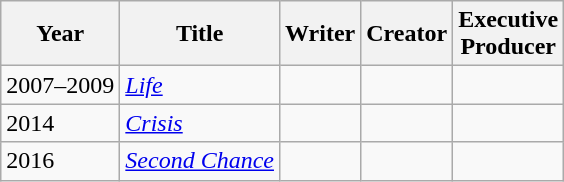<table class=wikitable>
<tr>
<th>Year</th>
<th>Title</th>
<th>Writer</th>
<th>Creator</th>
<th>Executive<br>Producer</th>
</tr>
<tr>
<td>2007–2009</td>
<td><em><a href='#'>Life</a></em></td>
<td></td>
<td></td>
<td></td>
</tr>
<tr>
<td>2014</td>
<td><em><a href='#'>Crisis</a></em></td>
<td></td>
<td></td>
<td></td>
</tr>
<tr>
<td>2016</td>
<td><em><a href='#'>Second Chance</a></em></td>
<td></td>
<td></td>
<td></td>
</tr>
</table>
